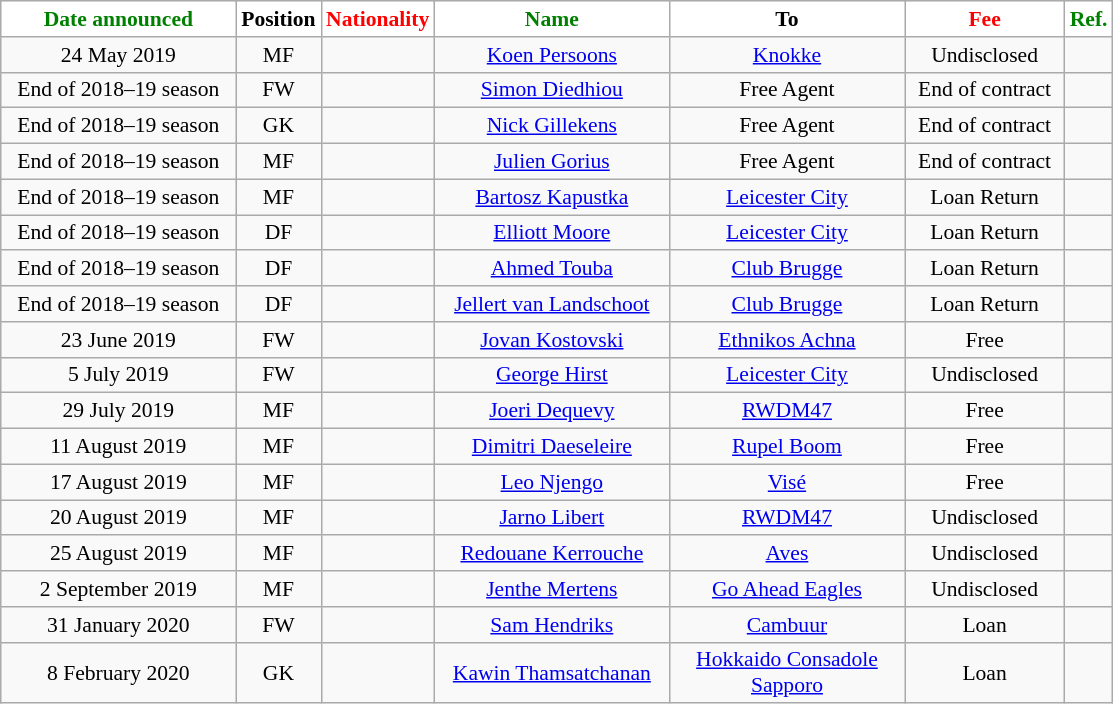<table class="wikitable" style="text-align:center; font-size:90%">
<tr>
<th style="background:#FFFFFF; color:green; width:150px;">Date announced</th>
<th style="background:#FFFFFF; color:black; width:50px;">Position</th>
<th style="background:#FFFFFF; color:red; width:50px;">Nationality</th>
<th style="background:#FFFFFF; color:green; width:150px;">Name</th>
<th style="background:#FFFFFF; color:black; width:150px;">To</th>
<th style="background:#FFFFFF; color:red; width:100px;">Fee</th>
<th style="background:#FFFFFF; color:green; width:25px;">Ref.</th>
</tr>
<tr>
<td>24 May 2019</td>
<td>MF</td>
<td></td>
<td><a href='#'>Koen Persoons</a></td>
<td> <a href='#'>Knokke</a></td>
<td>Undisclosed</td>
<td></td>
</tr>
<tr>
<td>End of 2018–19 season</td>
<td>FW</td>
<td></td>
<td><a href='#'>Simon Diedhiou</a></td>
<td>Free Agent</td>
<td>End of contract</td>
<td></td>
</tr>
<tr>
<td>End of 2018–19 season</td>
<td>GK</td>
<td></td>
<td><a href='#'>Nick Gillekens</a></td>
<td>Free Agent</td>
<td>End of contract</td>
<td></td>
</tr>
<tr>
<td>End of 2018–19 season</td>
<td>MF</td>
<td></td>
<td><a href='#'>Julien Gorius</a></td>
<td>Free Agent</td>
<td>End of contract</td>
<td></td>
</tr>
<tr>
<td>End of 2018–19 season</td>
<td>MF</td>
<td></td>
<td><a href='#'>Bartosz Kapustka</a></td>
<td> <a href='#'>Leicester City</a></td>
<td>Loan Return</td>
<td></td>
</tr>
<tr>
<td>End of 2018–19 season</td>
<td>DF</td>
<td></td>
<td><a href='#'>Elliott Moore</a></td>
<td> <a href='#'>Leicester City</a></td>
<td>Loan Return</td>
<td></td>
</tr>
<tr>
<td>End of 2018–19 season</td>
<td>DF</td>
<td></td>
<td><a href='#'>Ahmed Touba</a></td>
<td> <a href='#'>Club Brugge</a></td>
<td>Loan Return</td>
<td></td>
</tr>
<tr>
<td>End of 2018–19 season</td>
<td>DF</td>
<td></td>
<td><a href='#'>Jellert van Landschoot</a></td>
<td> <a href='#'>Club Brugge</a></td>
<td>Loan Return</td>
<td></td>
</tr>
<tr>
<td>23 June 2019</td>
<td>FW</td>
<td></td>
<td><a href='#'>Jovan Kostovski</a></td>
<td> <a href='#'>Ethnikos Achna</a></td>
<td>Free</td>
<td></td>
</tr>
<tr>
<td>5 July 2019</td>
<td>FW</td>
<td></td>
<td><a href='#'>George Hirst</a></td>
<td> <a href='#'>Leicester City</a></td>
<td>Undisclosed</td>
<td></td>
</tr>
<tr>
<td>29 July 2019</td>
<td>MF</td>
<td></td>
<td><a href='#'>Joeri Dequevy</a></td>
<td> <a href='#'>RWDM47</a></td>
<td>Free</td>
<td></td>
</tr>
<tr>
<td>11 August 2019</td>
<td>MF</td>
<td></td>
<td><a href='#'>Dimitri Daeseleire</a></td>
<td> <a href='#'>Rupel Boom</a></td>
<td>Free</td>
<td></td>
</tr>
<tr>
<td>17 August 2019</td>
<td>MF</td>
<td></td>
<td><a href='#'>Leo Njengo</a></td>
<td> <a href='#'>Visé</a></td>
<td>Free</td>
<td></td>
</tr>
<tr>
<td>20 August 2019</td>
<td>MF</td>
<td></td>
<td><a href='#'>Jarno Libert</a></td>
<td> <a href='#'>RWDM47</a></td>
<td>Undisclosed</td>
<td></td>
</tr>
<tr>
<td>25 August 2019</td>
<td>MF</td>
<td></td>
<td><a href='#'>Redouane Kerrouche</a></td>
<td> <a href='#'>Aves</a></td>
<td>Undisclosed</td>
<td></td>
</tr>
<tr>
<td>2 September 2019</td>
<td>MF</td>
<td></td>
<td><a href='#'>Jenthe Mertens</a></td>
<td> <a href='#'>Go Ahead Eagles</a></td>
<td>Undisclosed</td>
<td></td>
</tr>
<tr>
<td>31 January 2020</td>
<td>FW</td>
<td></td>
<td><a href='#'>Sam Hendriks</a></td>
<td> <a href='#'>Cambuur</a></td>
<td>Loan</td>
<td></td>
</tr>
<tr>
<td>8 February 2020</td>
<td>GK</td>
<td></td>
<td><a href='#'>Kawin Thamsatchanan</a></td>
<td> <a href='#'>Hokkaido Consadole Sapporo</a></td>
<td>Loan</td>
<td></td>
</tr>
</table>
